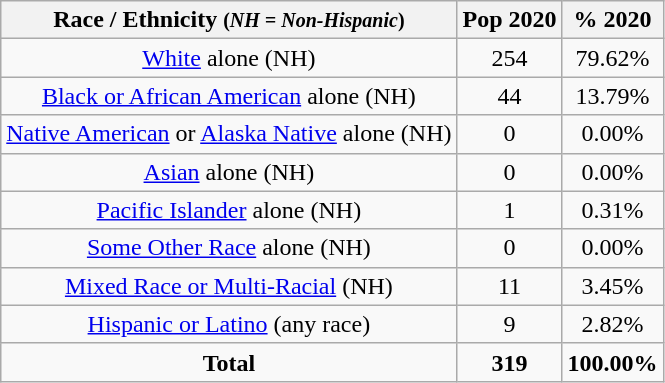<table class="wikitable" style="text-align:center;">
<tr>
<th>Race / Ethnicity <small>(<em>NH = Non-Hispanic</em>)</small></th>
<th>Pop 2020</th>
<th>% 2020</th>
</tr>
<tr>
<td><a href='#'>White</a> alone (NH)</td>
<td>254</td>
<td>79.62%</td>
</tr>
<tr>
<td><a href='#'>Black or African American</a> alone (NH)</td>
<td>44</td>
<td>13.79%</td>
</tr>
<tr>
<td><a href='#'>Native American</a> or <a href='#'>Alaska Native</a> alone (NH)</td>
<td>0</td>
<td>0.00%</td>
</tr>
<tr>
<td><a href='#'>Asian</a> alone (NH)</td>
<td>0</td>
<td>0.00%</td>
</tr>
<tr>
<td><a href='#'>Pacific Islander</a> alone (NH)</td>
<td>1</td>
<td>0.31%</td>
</tr>
<tr>
<td><a href='#'>Some Other Race</a> alone (NH)</td>
<td>0</td>
<td>0.00%</td>
</tr>
<tr>
<td><a href='#'>Mixed Race or Multi-Racial</a> (NH)</td>
<td>11</td>
<td>3.45%</td>
</tr>
<tr>
<td><a href='#'>Hispanic or Latino</a> (any race)</td>
<td>9</td>
<td>2.82%</td>
</tr>
<tr>
<td><strong>Total</strong></td>
<td><strong>319</strong></td>
<td><strong>100.00%</strong></td>
</tr>
</table>
